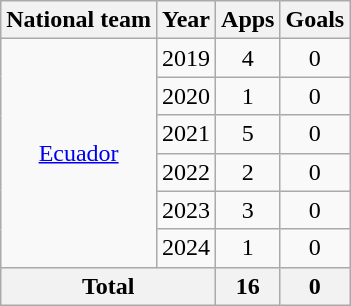<table class="wikitable" style="text-align:center">
<tr>
<th>National team</th>
<th>Year</th>
<th>Apps</th>
<th>Goals</th>
</tr>
<tr>
<td rowspan="6"><a href='#'>Ecuador</a></td>
<td>2019</td>
<td>4</td>
<td>0</td>
</tr>
<tr>
<td>2020</td>
<td>1</td>
<td>0</td>
</tr>
<tr>
<td>2021</td>
<td>5</td>
<td>0</td>
</tr>
<tr>
<td>2022</td>
<td>2</td>
<td>0</td>
</tr>
<tr>
<td>2023</td>
<td>3</td>
<td>0</td>
</tr>
<tr>
<td>2024</td>
<td>1</td>
<td>0</td>
</tr>
<tr>
<th colspan="2">Total</th>
<th>16</th>
<th>0</th>
</tr>
</table>
